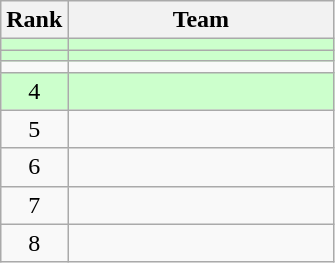<table class="wikitable">
<tr>
<th>Rank</th>
<th width=170>Team</th>
</tr>
<tr bgcolor=ccffcc>
<td align=center></td>
<td></td>
</tr>
<tr bgcolor=ccffcc>
<td align=center></td>
<td></td>
</tr>
<tr>
<td align=center></td>
<td></td>
</tr>
<tr bgcolor=ccffcc>
<td align=center>4</td>
<td></td>
</tr>
<tr>
<td align=center>5</td>
<td></td>
</tr>
<tr>
<td align=center>6</td>
<td></td>
</tr>
<tr>
<td align=center>7</td>
<td></td>
</tr>
<tr>
<td align=center>8</td>
<td></td>
</tr>
</table>
